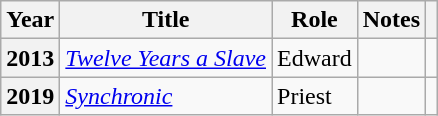<table class="wikitable sortable plainrowheaders">
<tr>
<th scope="col">Year</th>
<th scope="col">Title</th>
<th scope="col">Role</th>
<th scope="col" class="unsortable">Notes</th>
<th scope="col" class="unsortable"></th>
</tr>
<tr>
<th scope="row">2013</th>
<td><em><a href='#'>Twelve Years a Slave</a></em></td>
<td>Edward</td>
<td></td>
<td style="text-align:center;"></td>
</tr>
<tr>
<th scope="row">2019</th>
<td><em><a href='#'>Synchronic</a></em></td>
<td>Priest</td>
<td></td>
<td style="text-align:center;"></td>
</tr>
</table>
